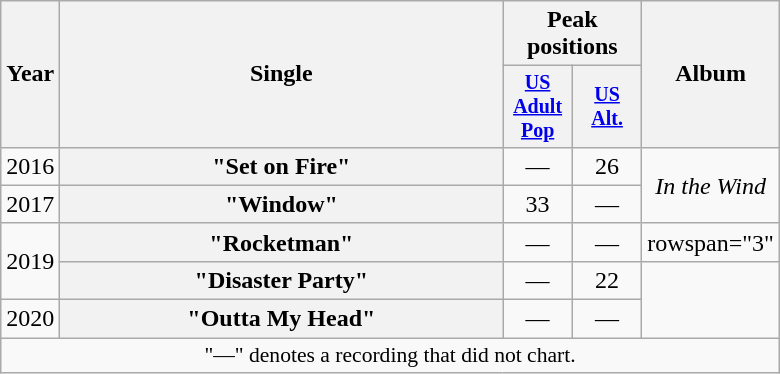<table class="wikitable plainrowheaders" style="text-align:center;">
<tr>
<th rowspan="2">Year</th>
<th rowspan="2" style="width:18em;">Single</th>
<th colspan="2">Peak positions</th>
<th rowspan="2">Album</th>
</tr>
<tr style="font-size:smaller;">
<th style="width:40px;"><a href='#'>US<br>Adult<br>Pop</a><br></th>
<th style="width:40px;"><a href='#'>US<br>Alt.</a><br></th>
</tr>
<tr>
<td>2016</td>
<th scope="row">"Set on Fire"</th>
<td>—</td>
<td>26</td>
<td rowspan="2"><em>In the Wind</em></td>
</tr>
<tr>
<td>2017</td>
<th scope="row">"Window"</th>
<td>33</td>
<td>—</td>
</tr>
<tr>
<td rowspan="2">2019</td>
<th scope="row">"Rocketman" </th>
<td>—</td>
<td>—</td>
<td>rowspan="3" </td>
</tr>
<tr>
<th scope="row">"Disaster Party"</th>
<td>—</td>
<td>22</td>
</tr>
<tr>
<td>2020</td>
<th scope="row">"Outta My Head"</th>
<td>—</td>
<td>—</td>
</tr>
<tr>
<td colspan="6" style="font-size:90%">"—" denotes a recording that did not chart.</td>
</tr>
</table>
